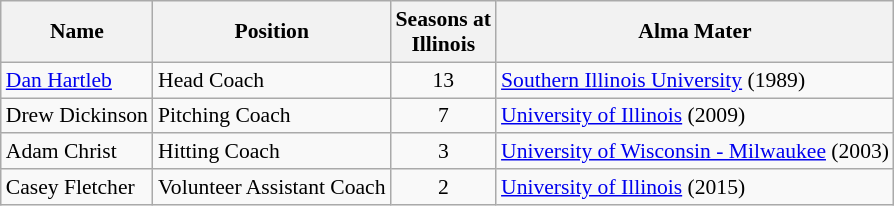<table class="wikitable" border="1" style="font-size:90%;">
<tr>
<th>Name</th>
<th>Position</th>
<th>Seasons at<br>Illinois</th>
<th>Alma Mater</th>
</tr>
<tr>
<td><a href='#'>Dan Hartleb</a></td>
<td>Head Coach</td>
<td align=center>13</td>
<td><a href='#'>Southern Illinois University</a> (1989)</td>
</tr>
<tr>
<td>Drew Dickinson</td>
<td>Pitching Coach</td>
<td align=center>7</td>
<td><a href='#'>University of Illinois</a> (2009)</td>
</tr>
<tr>
<td>Adam Christ</td>
<td>Hitting Coach</td>
<td align=center>3</td>
<td><a href='#'>University of Wisconsin - Milwaukee</a> (2003)</td>
</tr>
<tr>
<td>Casey Fletcher</td>
<td>Volunteer Assistant Coach</td>
<td align=center>2</td>
<td><a href='#'>University of Illinois</a> (2015)</td>
</tr>
</table>
